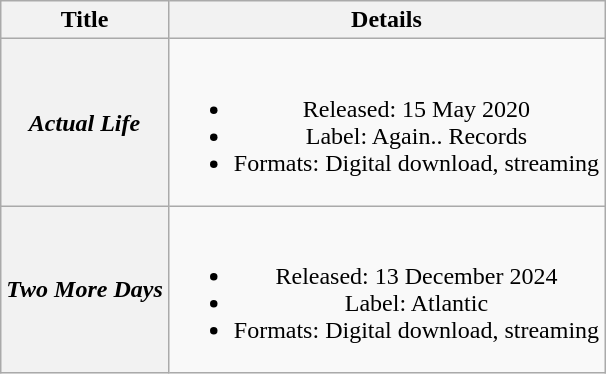<table class="wikitable plainrowheaders" style="text-align:center;">
<tr>
<th scope="col">Title</th>
<th scope="col">Details</th>
</tr>
<tr>
<th scope="row"><em>Actual Life</em></th>
<td><br><ul><li>Released: 15 May 2020</li><li>Label: Again.. Records</li><li>Formats: Digital download, streaming</li></ul></td>
</tr>
<tr>
<th scope="row"><em>Two More Days</em></th>
<td><br><ul><li>Released: 13 December 2024</li><li>Label: Atlantic</li><li>Formats: Digital download, streaming</li></ul></td>
</tr>
</table>
